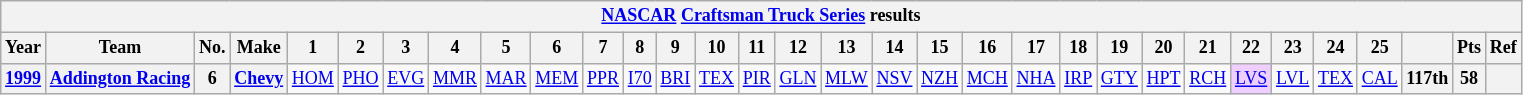<table class="wikitable" style="text-align:center; font-size:75%">
<tr>
<th colspan=45><a href='#'>NASCAR</a> <a href='#'>Craftsman Truck Series</a> results</th>
</tr>
<tr>
<th>Year</th>
<th>Team</th>
<th>No.</th>
<th>Make</th>
<th>1</th>
<th>2</th>
<th>3</th>
<th>4</th>
<th>5</th>
<th>6</th>
<th>7</th>
<th>8</th>
<th>9</th>
<th>10</th>
<th>11</th>
<th>12</th>
<th>13</th>
<th>14</th>
<th>15</th>
<th>16</th>
<th>17</th>
<th>18</th>
<th>19</th>
<th>20</th>
<th>21</th>
<th>22</th>
<th>23</th>
<th>24</th>
<th>25</th>
<th></th>
<th>Pts</th>
<th>Ref</th>
</tr>
<tr>
<th><a href='#'>1999</a></th>
<th><a href='#'>Addington Racing</a></th>
<th>6</th>
<th><a href='#'>Chevy</a></th>
<td><a href='#'>HOM</a></td>
<td><a href='#'>PHO</a></td>
<td><a href='#'>EVG</a></td>
<td><a href='#'>MMR</a></td>
<td><a href='#'>MAR</a></td>
<td><a href='#'>MEM</a></td>
<td><a href='#'>PPR</a></td>
<td><a href='#'>I70</a></td>
<td><a href='#'>BRI</a></td>
<td><a href='#'>TEX</a></td>
<td><a href='#'>PIR</a></td>
<td><a href='#'>GLN</a></td>
<td><a href='#'>MLW</a></td>
<td><a href='#'>NSV</a></td>
<td><a href='#'>NZH</a></td>
<td><a href='#'>MCH</a></td>
<td><a href='#'>NHA</a></td>
<td><a href='#'>IRP</a></td>
<td><a href='#'>GTY</a></td>
<td><a href='#'>HPT</a></td>
<td><a href='#'>RCH</a></td>
<td style="background:#EFCFFF;"><a href='#'>LVS</a><br></td>
<td><a href='#'>LVL</a></td>
<td><a href='#'>TEX</a></td>
<td><a href='#'>CAL</a></td>
<th>117th</th>
<th>58</th>
<th></th>
</tr>
</table>
